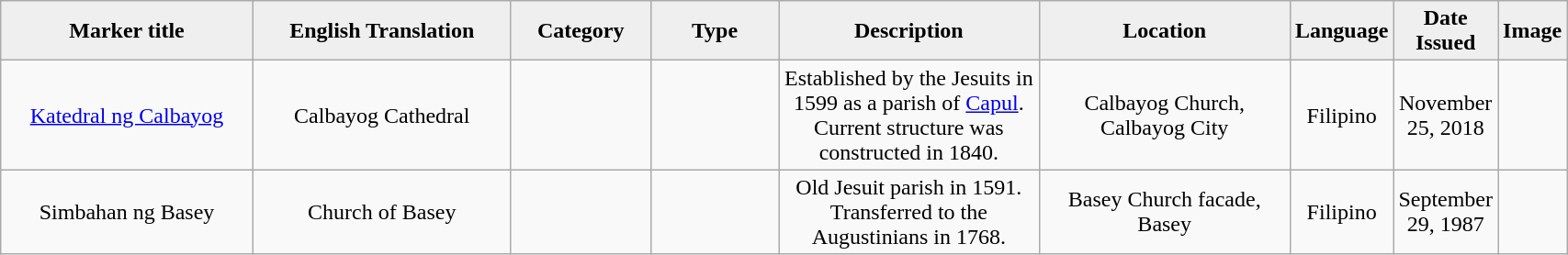<table class="wikitable" style="width:90%; text-align:center;">
<tr>
<th style="width:20%; background:#efefef;">Marker title</th>
<th style="width:20%; background:#efefef;">English Translation</th>
<th style="width:10%; background:#efefef;">Category</th>
<th style="width:10%; background:#efefef;">Type</th>
<th style="width:20%; background:#efefef;">Description</th>
<th style="width:20%; background:#efefef;">Location</th>
<th style="width:10%; background:#efefef;">Language</th>
<th style="width:10%; background:#efefef;">Date Issued</th>
<th style="width:10%; background:#efefef;">Image</th>
</tr>
<tr>
<td><a href='#'>Katedral ng Calbayog</a></td>
<td>Calbayog Cathedral</td>
<td></td>
<td></td>
<td>Established by the Jesuits in 1599 as a parish of <a href='#'>Capul</a>. Current structure was constructed in 1840.</td>
<td>Calbayog Church, Calbayog City</td>
<td>Filipino</td>
<td>November 25, 2018</td>
<td></td>
</tr>
<tr>
<td>Simbahan ng Basey</td>
<td>Church of Basey</td>
<td></td>
<td></td>
<td>Old Jesuit parish in 1591. Transferred to the Augustinians in 1768.</td>
<td>Basey Church facade, Basey</td>
<td>Filipino</td>
<td>September 29, 1987</td>
<td></td>
</tr>
</table>
